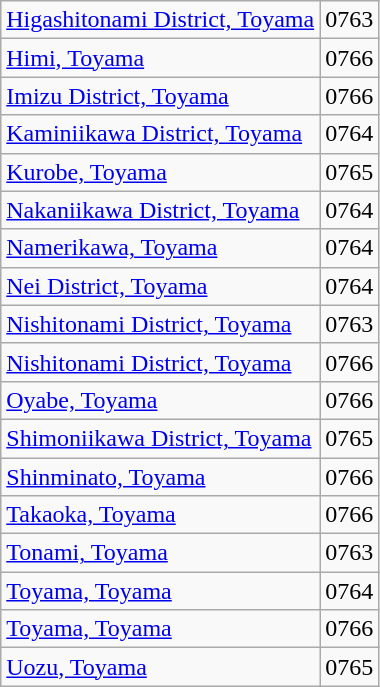<table class="wikitable">
<tr>
<td><a href='#'>Higashitonami District, Toyama</a></td>
<td>0763</td>
</tr>
<tr>
<td><a href='#'>Himi, Toyama</a></td>
<td>0766</td>
</tr>
<tr>
<td><a href='#'>Imizu District, Toyama</a></td>
<td>0766</td>
</tr>
<tr>
<td><a href='#'>Kaminiikawa District, Toyama</a></td>
<td>0764</td>
</tr>
<tr>
<td><a href='#'>Kurobe, Toyama</a></td>
<td>0765</td>
</tr>
<tr>
<td><a href='#'>Nakaniikawa District, Toyama</a></td>
<td>0764</td>
</tr>
<tr>
<td><a href='#'>Namerikawa, Toyama</a></td>
<td>0764</td>
</tr>
<tr>
<td><a href='#'>Nei District, Toyama</a></td>
<td>0764</td>
</tr>
<tr>
<td><a href='#'>Nishitonami District, Toyama</a></td>
<td>0763</td>
</tr>
<tr>
<td><a href='#'>Nishitonami District, Toyama</a></td>
<td>0766</td>
</tr>
<tr>
<td><a href='#'>Oyabe, Toyama</a></td>
<td>0766</td>
</tr>
<tr>
<td><a href='#'>Shimoniikawa District, Toyama</a></td>
<td>0765</td>
</tr>
<tr>
<td><a href='#'>Shinminato, Toyama</a></td>
<td>0766</td>
</tr>
<tr>
<td><a href='#'>Takaoka, Toyama</a></td>
<td>0766</td>
</tr>
<tr>
<td><a href='#'>Tonami, Toyama</a></td>
<td>0763</td>
</tr>
<tr>
<td><a href='#'>Toyama, Toyama</a></td>
<td>0764</td>
</tr>
<tr>
<td><a href='#'>Toyama, Toyama</a></td>
<td>0766</td>
</tr>
<tr>
<td><a href='#'>Uozu, Toyama</a></td>
<td>0765</td>
</tr>
</table>
